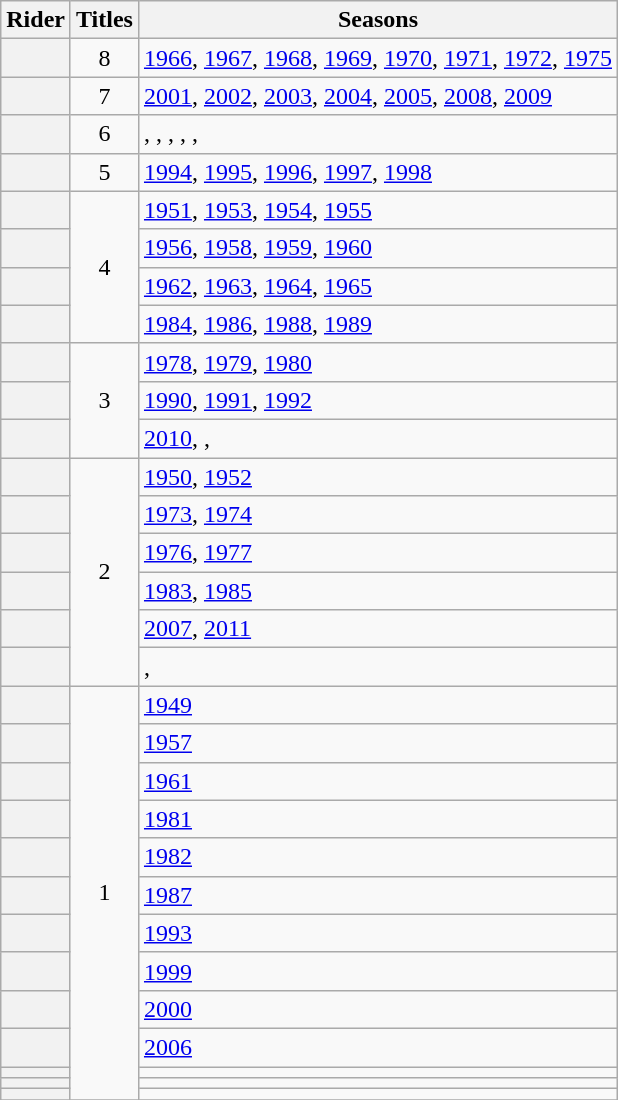<table class="sortable plainrowheaders wikitable">
<tr>
<th scope="col">Rider</th>
<th scope="col">Titles</th>
<th scope="col">Seasons</th>
</tr>
<tr>
<th scope="row"> </th>
<td align=center>8</td>
<td><a href='#'>1966</a>, <a href='#'>1967</a>, <a href='#'>1968</a>, <a href='#'>1969</a>, <a href='#'>1970</a>, <a href='#'>1971</a>, <a href='#'>1972</a>, <a href='#'>1975</a></td>
</tr>
<tr>
<th scope="row"> </th>
<td align=center>7</td>
<td><a href='#'>2001</a>, <a href='#'>2002</a>, <a href='#'>2003</a>, <a href='#'>2004</a>, <a href='#'>2005</a>, <a href='#'>2008</a>, <a href='#'>2009</a></td>
</tr>
<tr>
<th scope="row"> <strong></strong></th>
<td align=center>6</td>
<td>, , , , , </td>
</tr>
<tr>
<th scope="row"> </th>
<td align=center>5</td>
<td><a href='#'>1994</a>, <a href='#'>1995</a>, <a href='#'>1996</a>, <a href='#'>1997</a>, <a href='#'>1998</a></td>
</tr>
<tr>
<th scope="row"> </th>
<td align=center rowspan="4">4</td>
<td><a href='#'>1951</a>, <a href='#'>1953</a>, <a href='#'>1954</a>, <a href='#'>1955</a></td>
</tr>
<tr>
<th scope="row"> </th>
<td><a href='#'>1956</a>, <a href='#'>1958</a>, <a href='#'>1959</a>, <a href='#'>1960</a></td>
</tr>
<tr>
<th scope="row"> </th>
<td><a href='#'>1962</a>, <a href='#'>1963</a>, <a href='#'>1964</a>, <a href='#'>1965</a></td>
</tr>
<tr>
<th scope="row"> </th>
<td><a href='#'>1984</a>, <a href='#'>1986</a>, <a href='#'>1988</a>, <a href='#'>1989</a></td>
</tr>
<tr>
<th scope="row"> </th>
<td align=center rowspan="3">3</td>
<td><a href='#'>1978</a>, <a href='#'>1979</a>, <a href='#'>1980</a></td>
</tr>
<tr>
<th scope="row"> </th>
<td><a href='#'>1990</a>, <a href='#'>1991</a>, <a href='#'>1992</a></td>
</tr>
<tr>
<th scope="row"> </th>
<td><a href='#'>2010</a>, , </td>
</tr>
<tr>
<th scope="row"> </th>
<td align=center rowspan="6">2</td>
<td><a href='#'>1950</a>, <a href='#'>1952</a></td>
</tr>
<tr>
<th scope="row"> </th>
<td><a href='#'>1973</a>, <a href='#'>1974</a></td>
</tr>
<tr>
<th scope="row"> </th>
<td><a href='#'>1976</a>, <a href='#'>1977</a></td>
</tr>
<tr>
<th scope="row"> </th>
<td><a href='#'>1983</a>, <a href='#'>1985</a></td>
</tr>
<tr>
<th scope="row"> </th>
<td><a href='#'>2007</a>, <a href='#'>2011</a></td>
</tr>
<tr>
<th scope="row"> <strong></strong></th>
<td>, </td>
</tr>
<tr>
<th scope="row"> </th>
<td align=center rowspan="13">1</td>
<td><a href='#'>1949</a></td>
</tr>
<tr>
<th scope="row"> </th>
<td><a href='#'>1957</a></td>
</tr>
<tr>
<th scope="row"> </th>
<td><a href='#'>1961</a></td>
</tr>
<tr>
<th scope="row"> </th>
<td><a href='#'>1981</a></td>
</tr>
<tr>
<th scope="row"> </th>
<td><a href='#'>1982</a></td>
</tr>
<tr>
<th scope="row"> </th>
<td><a href='#'>1987</a></td>
</tr>
<tr>
<th scope="row"> </th>
<td><a href='#'>1993</a></td>
</tr>
<tr>
<th scope="row"> </th>
<td><a href='#'>1999</a></td>
</tr>
<tr>
<th scope="row"> </th>
<td><a href='#'>2000</a></td>
</tr>
<tr>
<th scope="row"> </th>
<td><a href='#'>2006</a></td>
</tr>
<tr>
<th scope="row"> <strong></strong></th>
<td></td>
</tr>
<tr>
<th scope="row"> <strong></strong></th>
<td></td>
</tr>
<tr>
<th scope="row"> <strong></strong></th>
<td></td>
</tr>
<tr>
</tr>
</table>
